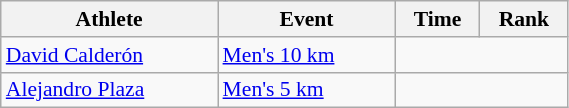<table class="wikitable" style="text-align:center; font-size:90%; width:30%;">
<tr>
<th>Athlete</th>
<th>Event</th>
<th>Time</th>
<th>Rank</th>
</tr>
<tr>
<td align=left><a href='#'>David Calderón</a></td>
<td align=left><a href='#'>Men's 10 km</a></td>
<td colspan=2></td>
</tr>
<tr>
<td align=left><a href='#'>Alejandro Plaza</a></td>
<td align=left><a href='#'>Men's 5 km</a></td>
<td colspan=2></td>
</tr>
</table>
